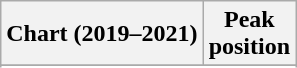<table class="wikitable sortable plainrowheaders" style="text-align:center">
<tr>
<th scope="col">Chart (2019–2021)</th>
<th scope="col">Peak<br>position</th>
</tr>
<tr>
</tr>
<tr>
</tr>
<tr>
</tr>
</table>
